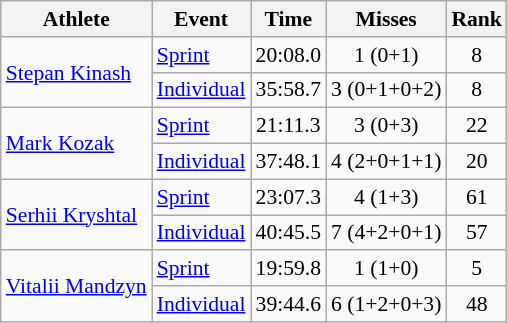<table class="wikitable" style="font-size:90%">
<tr>
<th>Athlete</th>
<th>Event</th>
<th>Time</th>
<th>Misses</th>
<th>Rank</th>
</tr>
<tr align=center>
<td align=left rowspan=2><a href='#'>Stepan Kinash</a></td>
<td align=left><a href='#'>Sprint</a></td>
<td>20:08.0</td>
<td>1 (0+1)</td>
<td>8</td>
</tr>
<tr align=center>
<td align=left><a href='#'>Individual</a></td>
<td>35:58.7</td>
<td>3 (0+1+0+2)</td>
<td>8</td>
</tr>
<tr align=center>
<td align=left rowspan=2><a href='#'>Mark Kozak</a></td>
<td align=left><a href='#'>Sprint</a></td>
<td>21:11.3</td>
<td>3 (0+3)</td>
<td>22</td>
</tr>
<tr align=center>
<td align=left><a href='#'>Individual</a></td>
<td>37:48.1</td>
<td>4 (2+0+1+1)</td>
<td>20</td>
</tr>
<tr align=center>
<td align=left rowspan=2><a href='#'>Serhii Kryshtal</a></td>
<td align=left><a href='#'>Sprint</a></td>
<td>23:07.3</td>
<td>4 (1+3)</td>
<td>61</td>
</tr>
<tr align=center>
<td align=left><a href='#'>Individual</a></td>
<td>40:45.5</td>
<td>7 (4+2+0+1)</td>
<td>57</td>
</tr>
<tr align=center>
<td align=left rowspan=2><a href='#'>Vitalii Mandzyn</a></td>
<td align=left><a href='#'>Sprint</a></td>
<td>19:59.8</td>
<td>1 (1+0)</td>
<td>5</td>
</tr>
<tr align=center>
<td align=left><a href='#'>Individual</a></td>
<td>39:44.6</td>
<td>6 (1+2+0+3)</td>
<td>48</td>
</tr>
</table>
